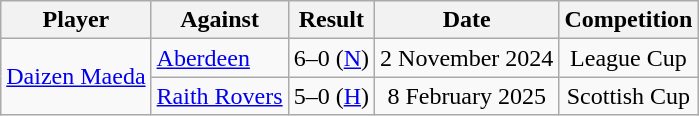<table class="wikitable sortable">
<tr>
<th>Player</th>
<th>Against</th>
<th>Result</th>
<th>Date</th>
<th>Competition</th>
</tr>
<tr>
<td rowspan="2"> <a href='#'>Daizen Maeda</a></td>
<td> <a href='#'>Aberdeen</a></td>
<td align=center>6–0 (<a href='#'>N</a>)</td>
<td align=center>2 November 2024</td>
<td align=center>League Cup</td>
</tr>
<tr>
<td> <a href='#'>Raith Rovers</a></td>
<td align=center>5–0 (<a href='#'>H</a>)</td>
<td align=center>8 February 2025</td>
<td align=center>Scottish Cup</td>
</tr>
</table>
